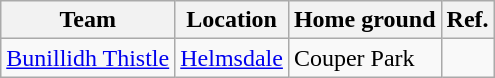<table class="wikitable sortable">
<tr>
<th>Team</th>
<th>Location</th>
<th>Home ground</th>
<th>Ref.</th>
</tr>
<tr>
<td><a href='#'>Bunillidh Thistle</a></td>
<td><a href='#'>Helmsdale</a></td>
<td>Couper Park</td>
<td></td>
</tr>
</table>
